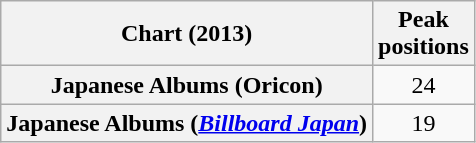<table class="wikitable sortable plainrowheaders" style="text-align:center;">
<tr>
<th scope="col">Chart (2013)</th>
<th scope="col">Peak<br> positions</th>
</tr>
<tr>
<th scope="row">Japanese Albums (Oricon)</th>
<td>24</td>
</tr>
<tr>
<th scope="row">Japanese Albums (<em><a href='#'>Billboard Japan</a></em>)</th>
<td>19</td>
</tr>
</table>
